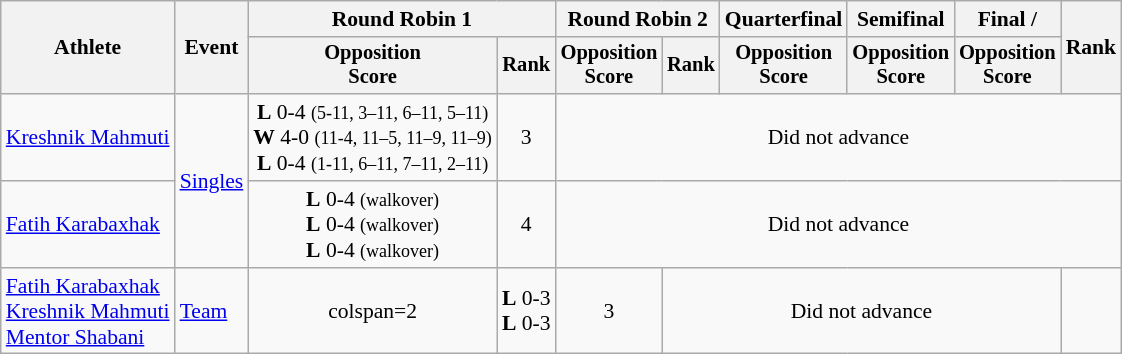<table class=wikitable style="font-size:90%">
<tr>
<th rowspan=2>Athlete</th>
<th rowspan=2>Event</th>
<th colspan=2>Round Robin 1</th>
<th colspan=2>Round Robin 2</th>
<th>Quarterfinal</th>
<th>Semifinal</th>
<th>Final / </th>
<th rowspan=2>Rank</th>
</tr>
<tr style="font-size:95%">
<th>Opposition<br>Score</th>
<th>Rank</th>
<th>Opposition<br>Score</th>
<th>Rank</th>
<th>Opposition<br>Score</th>
<th>Opposition<br>Score</th>
<th>Opposition<br>Score</th>
</tr>
<tr align=center>
<td align=left><a href='#'>Kreshnik Mahmuti</a></td>
<td align=left rowspan=2><a href='#'>Singles</a></td>
<td> <strong>L</strong> 0-4 <small>(5-11, 3–11, 6–11, 5–11)</small><br> <strong>W</strong> 4-0 <small>(11-4, 11–5, 11–9, 11–9)</small><br> <strong>L</strong> 0-4 <small>(1-11, 6–11, 7–11, 2–11)</small></td>
<td>3</td>
<td colspan=6>Did not advance</td>
</tr>
<tr align=center>
<td align=left><a href='#'>Fatih Karabaxhak</a></td>
<td> <strong>L</strong> 0-4 <small>(walkover)</small><br> <strong>L</strong> 0-4 <small>(walkover)</small><br> <strong>L</strong> 0-4 <small>(walkover)</small></td>
<td>4</td>
<td colspan=6>Did not advance</td>
</tr>
<tr align=center>
<td align=left><a href='#'>Fatih Karabaxhak</a><br><a href='#'>Kreshnik Mahmuti</a><br><a href='#'>Mentor Shabani</a></td>
<td align=left><a href='#'>Team</a></td>
<td>colspan=2 </td>
<td> <strong>L</strong> 0-3<br> <strong>L</strong> 0-3</td>
<td>3</td>
<td colspan=4>Did not advance</td>
</tr>
</table>
